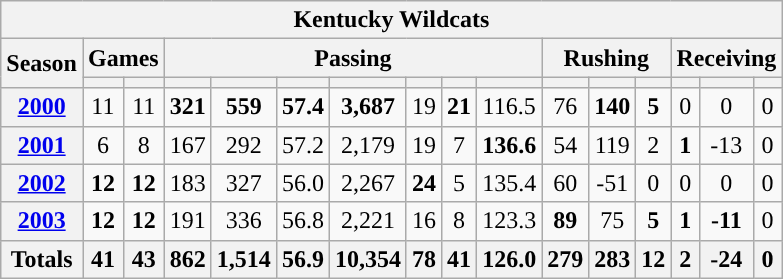<table class="wikitable" style="text-align:center;">
<tr>
<th colspan="17">Kentucky Wildcats</th>
</tr>
<tr>
<th rowspan="2">Season</th>
<th colspan="2">Games</th>
<th colspan="7">Passing</th>
<th colspan="3">Rushing</th>
<th colspan="3">Receiving</th>
</tr>
<tr>
<th></th>
<th></th>
<th></th>
<th></th>
<th></th>
<th></th>
<th></th>
<th></th>
<th></th>
<th></th>
<th></th>
<th></th>
<th></th>
<th></th>
<th></th>
</tr>
<tr>
<th><a href='#'>2000</a></th>
<td>11</td>
<td>11</td>
<td><strong>321</strong></td>
<td><strong>559</strong></td>
<td><strong>57.4</strong></td>
<td><strong>3,687</strong></td>
<td>19</td>
<td><strong>21</strong></td>
<td>116.5</td>
<td>76</td>
<td><strong>140</strong></td>
<td><strong>5</strong></td>
<td>0</td>
<td>0</td>
<td>0</td>
</tr>
<tr>
<th><a href='#'>2001</a></th>
<td>6</td>
<td>8</td>
<td>167</td>
<td>292</td>
<td>57.2</td>
<td>2,179</td>
<td>19</td>
<td>7</td>
<td><strong>136.6</strong></td>
<td>54</td>
<td>119</td>
<td>2</td>
<td><strong>1</strong></td>
<td>-13</td>
<td>0</td>
</tr>
<tr>
<th><a href='#'>2002</a></th>
<td><strong>12</strong></td>
<td><strong>12</strong></td>
<td>183</td>
<td>327</td>
<td>56.0</td>
<td>2,267</td>
<td><strong>24</strong></td>
<td>5</td>
<td>135.4</td>
<td>60</td>
<td>-51</td>
<td>0</td>
<td>0</td>
<td>0</td>
<td>0</td>
</tr>
<tr>
<th><a href='#'>2003</a></th>
<td><strong>12</strong></td>
<td><strong>12</strong></td>
<td>191</td>
<td>336</td>
<td>56.8</td>
<td>2,221</td>
<td>16</td>
<td>8</td>
<td>123.3</td>
<td><strong>89</strong></td>
<td>75</td>
<td><strong>5</strong></td>
<td><strong>1</strong></td>
<td><strong>-11</strong></td>
<td>0</td>
</tr>
<tr>
<th>Totals</th>
<th>41</th>
<th>43</th>
<th>862</th>
<th>1,514</th>
<th>56.9</th>
<th>10,354</th>
<th>78</th>
<th>41</th>
<th>126.0</th>
<th>279</th>
<th>283</th>
<th>12</th>
<th>2</th>
<th>-24</th>
<th>0</th>
</tr>
</table>
